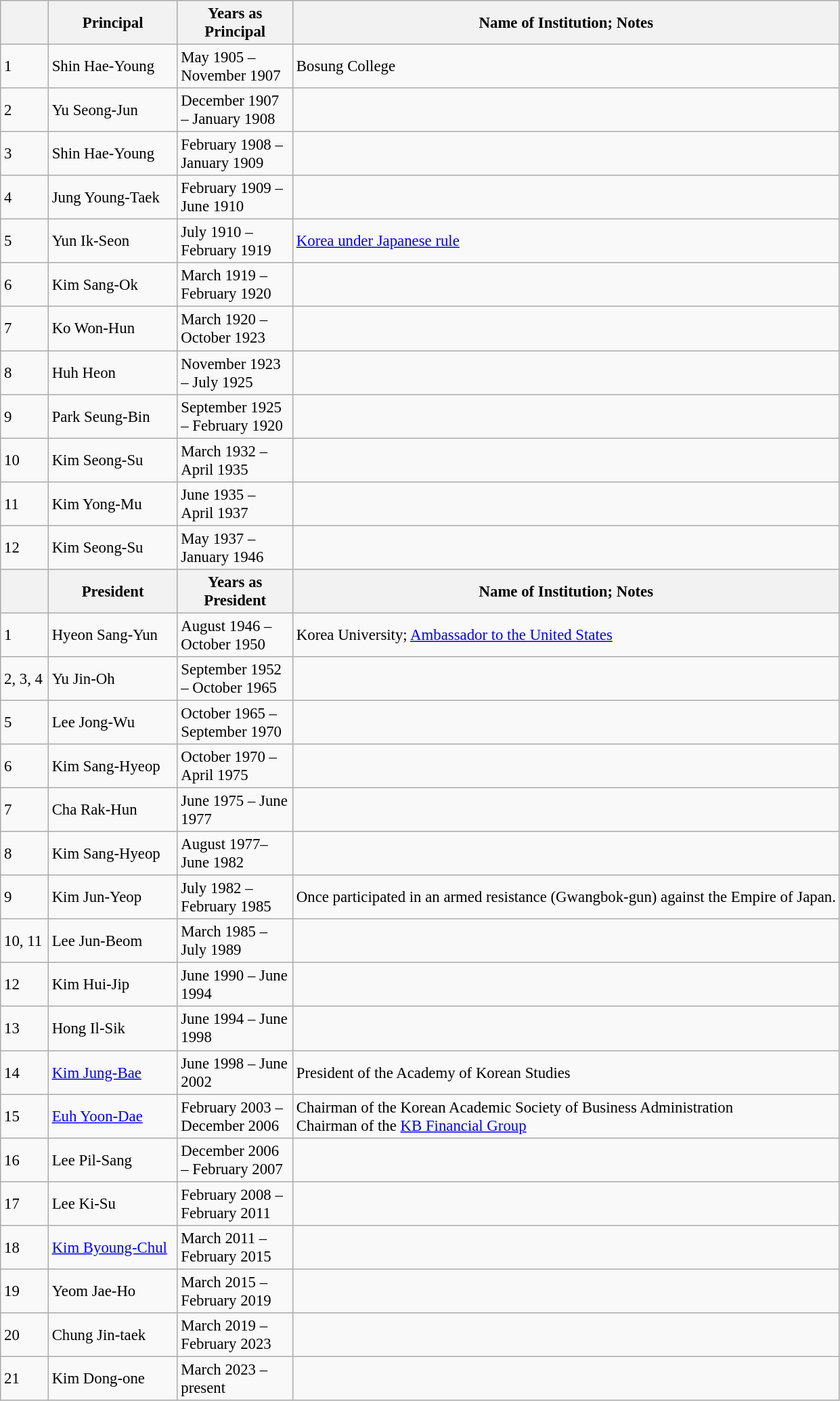<table class="wikitable" style="font-size:95%;">
<tr>
<th style="width:30px; width:30pt;"></th>
<th style="width:90px; height:17px; height:12.75pt; width:90pt;">Principal</th>
<th style="width:80px; width:80pt;">Years as Principal</th>
<th>Name of Institution; Notes</th>
</tr>
<tr>
<td>1</td>
<td>Shin Hae-Young</td>
<td>May 1905 – November 1907</td>
<td>Bosung College</td>
</tr>
<tr>
<td>2</td>
<td>Yu Seong-Jun</td>
<td>December 1907 – January 1908</td>
<td></td>
</tr>
<tr>
<td>3</td>
<td>Shin Hae-Young</td>
<td>February 1908 – January 1909</td>
<td></td>
</tr>
<tr>
<td>4</td>
<td>Jung Young-Taek</td>
<td>February 1909 – June 1910</td>
<td></td>
</tr>
<tr>
<td>5</td>
<td>Yun Ik-Seon</td>
<td>July 1910 – February 1919</td>
<td><a href='#'>Korea under Japanese rule</a></td>
</tr>
<tr>
<td>6</td>
<td>Kim Sang-Ok</td>
<td>March 1919 – February 1920</td>
<td></td>
</tr>
<tr>
<td>7</td>
<td>Ko Won-Hun</td>
<td>March 1920 – October 1923</td>
<td></td>
</tr>
<tr>
<td>8</td>
<td>Huh Heon</td>
<td>November 1923 – July 1925</td>
<td></td>
</tr>
<tr>
<td>9</td>
<td>Park Seung-Bin</td>
<td>September 1925 – February 1920</td>
<td></td>
</tr>
<tr>
<td>10</td>
<td>Kim Seong-Su</td>
<td>March 1932 – April 1935</td>
<td></td>
</tr>
<tr>
<td>11</td>
<td>Kim Yong-Mu</td>
<td>June 1935 – April 1937</td>
<td></td>
</tr>
<tr>
<td>12</td>
<td>Kim Seong-Su</td>
<td>May 1937 – January 1946</td>
<td></td>
</tr>
<tr>
<th></th>
<th>President</th>
<th>Years as President</th>
<th>Name of Institution; Notes</th>
</tr>
<tr>
<td>1</td>
<td>Hyeon Sang-Yun</td>
<td>August 1946 – October 1950</td>
<td>Korea University; <a href='#'>Ambassador to the United States</a></td>
</tr>
<tr>
<td>2, 3, 4</td>
<td>Yu Jin-Oh</td>
<td>September 1952 – October 1965</td>
<td></td>
</tr>
<tr>
<td>5</td>
<td>Lee Jong-Wu</td>
<td>October 1965 – September 1970</td>
<td></td>
</tr>
<tr>
<td>6</td>
<td>Kim Sang-Hyeop</td>
<td>October 1970 – April 1975</td>
<td></td>
</tr>
<tr>
<td>7</td>
<td>Cha Rak-Hun</td>
<td>June 1975 – June 1977</td>
<td></td>
</tr>
<tr>
<td>8</td>
<td>Kim Sang-Hyeop</td>
<td>August 1977– June 1982</td>
<td></td>
</tr>
<tr>
<td>9</td>
<td>Kim Jun-Yeop</td>
<td>July 1982 – February 1985</td>
<td>Once participated in an armed resistance (Gwangbok-gun) against the Empire of Japan.</td>
</tr>
<tr>
<td>10, 11</td>
<td>Lee Jun-Beom</td>
<td>March 1985 – July 1989</td>
<td></td>
</tr>
<tr>
<td>12</td>
<td>Kim Hui-Jip</td>
<td>June 1990 – June 1994</td>
<td></td>
</tr>
<tr>
<td>13</td>
<td>Hong Il-Sik</td>
<td>June 1994 – June 1998</td>
<td></td>
</tr>
<tr>
<td>14</td>
<td><a href='#'>Kim Jung-Bae</a></td>
<td>June 1998 – June 2002</td>
<td>President of the Academy of Korean Studies</td>
</tr>
<tr>
<td>15</td>
<td><a href='#'>Euh Yoon-Dae</a></td>
<td>February 2003 – December 2006</td>
<td>Chairman of the Korean Academic Society of Business Administration <br> Chairman of the <a href='#'>KB Financial Group</a></td>
</tr>
<tr>
<td>16</td>
<td>Lee Pil-Sang</td>
<td>December 2006 – February 2007</td>
<td></td>
</tr>
<tr>
<td>17</td>
<td>Lee Ki-Su</td>
<td>February 2008 – February 2011</td>
<td></td>
</tr>
<tr>
<td>18</td>
<td><a href='#'>Kim Byoung-Chul</a></td>
<td>March 2011 – February 2015</td>
<td></td>
</tr>
<tr>
<td>19</td>
<td>Yeom Jae-Ho</td>
<td>March 2015 – February 2019</td>
<td></td>
</tr>
<tr>
<td>20</td>
<td>Chung Jin-taek</td>
<td>March 2019 – February 2023</td>
<td></td>
</tr>
<tr>
<td>21</td>
<td>Kim Dong-one</td>
<td>March 2023 – present</td>
<td></td>
</tr>
</table>
